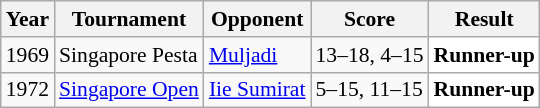<table class="sortable wikitable" style="font-size: 90%;">
<tr>
<th>Year</th>
<th>Tournament</th>
<th>Opponent</th>
<th>Score</th>
<th>Result</th>
</tr>
<tr>
<td align="center">1969</td>
<td>Singapore Pesta</td>
<td> <a href='#'>Muljadi</a></td>
<td>13–18, 4–15</td>
<td style="text-align:left; background:white"> <strong>Runner-up</strong></td>
</tr>
<tr>
<td align="center">1972</td>
<td><a href='#'>Singapore Open</a></td>
<td> <a href='#'>Iie Sumirat</a></td>
<td>5–15, 11–15</td>
<td style="text-align:left; background:white"> <strong>Runner-up</strong></td>
</tr>
</table>
